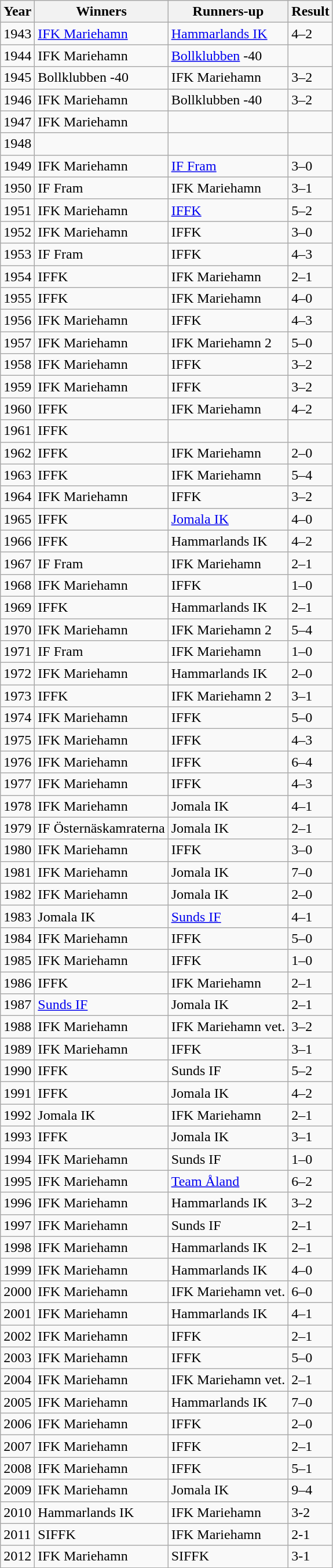<table class="wikitable" style="margin: 0;">
<tr>
<th>Year</th>
<th>Winners</th>
<th>Runners-up</th>
<th>Result</th>
</tr>
<tr>
<td>1943</td>
<td><a href='#'>IFK Mariehamn</a></td>
<td><a href='#'>Hammarlands IK</a></td>
<td>4–2</td>
</tr>
<tr>
<td>1944</td>
<td>IFK Mariehamn</td>
<td><a href='#'>Bollklubben</a> -40</td>
<td></td>
</tr>
<tr>
<td>1945</td>
<td>Bollklubben -40</td>
<td>IFK Mariehamn</td>
<td>3–2</td>
</tr>
<tr>
<td>1946</td>
<td>IFK Mariehamn</td>
<td>Bollklubben -40</td>
<td>3–2</td>
</tr>
<tr>
<td>1947</td>
<td>IFK Mariehamn</td>
<td></td>
<td></td>
</tr>
<tr>
<td>1948</td>
<td></td>
<td></td>
<td></td>
</tr>
<tr>
<td>1949</td>
<td>IFK Mariehamn</td>
<td><a href='#'>IF Fram</a></td>
<td>3–0</td>
</tr>
<tr>
<td>1950</td>
<td>IF Fram</td>
<td>IFK Mariehamn</td>
<td>3–1</td>
</tr>
<tr>
<td>1951</td>
<td>IFK Mariehamn</td>
<td><a href='#'>IFFK</a></td>
<td>5–2</td>
</tr>
<tr>
<td>1952</td>
<td>IFK Mariehamn</td>
<td>IFFK</td>
<td>3–0</td>
</tr>
<tr>
<td>1953</td>
<td>IF Fram</td>
<td>IFFK</td>
<td>4–3</td>
</tr>
<tr>
<td>1954</td>
<td>IFFK</td>
<td>IFK Mariehamn</td>
<td>2–1</td>
</tr>
<tr>
<td>1955</td>
<td>IFFK</td>
<td>IFK Mariehamn</td>
<td>4–0</td>
</tr>
<tr>
<td>1956</td>
<td>IFK Mariehamn</td>
<td>IFFK</td>
<td>4–3</td>
</tr>
<tr>
<td>1957</td>
<td>IFK Mariehamn</td>
<td>IFK Mariehamn 2</td>
<td>5–0</td>
</tr>
<tr>
<td>1958</td>
<td>IFK Mariehamn</td>
<td>IFFK</td>
<td>3–2</td>
</tr>
<tr>
<td>1959</td>
<td>IFK Mariehamn</td>
<td>IFFK</td>
<td>3–2</td>
</tr>
<tr>
<td>1960</td>
<td>IFFK</td>
<td>IFK Mariehamn</td>
<td>4–2</td>
</tr>
<tr>
<td>1961</td>
<td>IFFK</td>
<td></td>
<td></td>
</tr>
<tr>
<td>1962</td>
<td>IFFK</td>
<td>IFK Mariehamn</td>
<td>2–0</td>
</tr>
<tr>
<td>1963</td>
<td>IFFK</td>
<td>IFK Mariehamn</td>
<td>5–4</td>
</tr>
<tr>
<td>1964</td>
<td>IFK Mariehamn</td>
<td>IFFK</td>
<td>3–2</td>
</tr>
<tr>
<td>1965</td>
<td>IFFK</td>
<td><a href='#'>Jomala IK</a></td>
<td>4–0</td>
</tr>
<tr>
<td>1966</td>
<td>IFFK</td>
<td>Hammarlands IK</td>
<td>4–2</td>
</tr>
<tr>
<td>1967</td>
<td>IF Fram</td>
<td>IFK Mariehamn</td>
<td>2–1</td>
</tr>
<tr>
<td>1968</td>
<td>IFK Mariehamn</td>
<td>IFFK</td>
<td>1–0</td>
</tr>
<tr>
<td>1969</td>
<td>IFFK</td>
<td>Hammarlands IK</td>
<td>2–1</td>
</tr>
<tr>
<td>1970</td>
<td>IFK Mariehamn</td>
<td>IFK Mariehamn 2</td>
<td>5–4</td>
</tr>
<tr>
<td>1971</td>
<td>IF Fram</td>
<td>IFK Mariehamn</td>
<td>1–0</td>
</tr>
<tr>
<td>1972</td>
<td>IFK Mariehamn</td>
<td>Hammarlands IK</td>
<td>2–0</td>
</tr>
<tr>
<td>1973</td>
<td>IFFK</td>
<td>IFK Mariehamn 2</td>
<td>3–1</td>
</tr>
<tr>
<td>1974</td>
<td>IFK Mariehamn</td>
<td>IFFK</td>
<td>5–0</td>
</tr>
<tr>
<td>1975</td>
<td>IFK Mariehamn</td>
<td>IFFK</td>
<td>4–3</td>
</tr>
<tr>
<td>1976</td>
<td>IFK Mariehamn</td>
<td>IFFK</td>
<td>6–4</td>
</tr>
<tr>
<td>1977</td>
<td>IFK Mariehamn</td>
<td>IFFK</td>
<td>4–3</td>
</tr>
<tr>
<td>1978</td>
<td>IFK Mariehamn</td>
<td>Jomala IK</td>
<td>4–1</td>
</tr>
<tr>
<td>1979</td>
<td>IF Östernäskamraterna</td>
<td>Jomala IK</td>
<td>2–1</td>
</tr>
<tr>
<td>1980</td>
<td>IFK Mariehamn</td>
<td>IFFK</td>
<td>3–0</td>
</tr>
<tr>
<td>1981</td>
<td>IFK Mariehamn</td>
<td>Jomala IK</td>
<td>7–0</td>
</tr>
<tr>
<td>1982</td>
<td>IFK Mariehamn</td>
<td>Jomala IK</td>
<td>2–0</td>
</tr>
<tr>
<td>1983</td>
<td>Jomala IK</td>
<td><a href='#'>Sunds IF</a></td>
<td>4–1</td>
</tr>
<tr>
<td>1984</td>
<td>IFK Mariehamn</td>
<td>IFFK</td>
<td>5–0</td>
</tr>
<tr>
<td>1985</td>
<td>IFK Mariehamn</td>
<td>IFFK</td>
<td>1–0</td>
</tr>
<tr>
<td>1986</td>
<td>IFFK</td>
<td>IFK Mariehamn</td>
<td>2–1</td>
</tr>
<tr>
<td>1987</td>
<td><a href='#'>Sunds IF</a></td>
<td>Jomala IK</td>
<td>2–1</td>
</tr>
<tr>
<td>1988</td>
<td>IFK Mariehamn</td>
<td>IFK Mariehamn vet.</td>
<td>3–2</td>
</tr>
<tr>
<td>1989</td>
<td>IFK Mariehamn</td>
<td>IFFK</td>
<td>3–1</td>
</tr>
<tr>
<td>1990</td>
<td>IFFK</td>
<td>Sunds IF</td>
<td>5–2</td>
</tr>
<tr>
<td>1991</td>
<td>IFFK</td>
<td>Jomala IK</td>
<td>4–2</td>
</tr>
<tr>
<td>1992</td>
<td>Jomala IK</td>
<td>IFK Mariehamn</td>
<td>2–1</td>
</tr>
<tr>
<td>1993</td>
<td>IFFK</td>
<td>Jomala IK</td>
<td>3–1</td>
</tr>
<tr>
<td>1994</td>
<td>IFK Mariehamn</td>
<td>Sunds IF</td>
<td>1–0</td>
</tr>
<tr>
<td>1995</td>
<td>IFK Mariehamn</td>
<td><a href='#'>Team Åland</a></td>
<td>6–2</td>
</tr>
<tr>
<td>1996</td>
<td>IFK Mariehamn</td>
<td>Hammarlands IK</td>
<td>3–2</td>
</tr>
<tr>
<td>1997</td>
<td>IFK Mariehamn</td>
<td>Sunds IF</td>
<td>2–1</td>
</tr>
<tr>
<td>1998</td>
<td>IFK Mariehamn</td>
<td>Hammarlands IK</td>
<td>2–1</td>
</tr>
<tr>
<td>1999</td>
<td>IFK Mariehamn</td>
<td>Hammarlands IK</td>
<td>4–0</td>
</tr>
<tr>
<td>2000</td>
<td>IFK Mariehamn</td>
<td>IFK Mariehamn vet.</td>
<td>6–0</td>
</tr>
<tr>
<td>2001</td>
<td>IFK Mariehamn</td>
<td>Hammarlands IK</td>
<td>4–1</td>
</tr>
<tr>
<td>2002</td>
<td>IFK Mariehamn</td>
<td>IFFK</td>
<td>2–1</td>
</tr>
<tr>
<td>2003</td>
<td>IFK Mariehamn</td>
<td>IFFK</td>
<td>5–0</td>
</tr>
<tr>
<td>2004</td>
<td>IFK Mariehamn</td>
<td>IFK Mariehamn vet.</td>
<td>2–1</td>
</tr>
<tr>
<td>2005</td>
<td>IFK Mariehamn</td>
<td>Hammarlands IK</td>
<td>7–0</td>
</tr>
<tr>
<td>2006</td>
<td>IFK Mariehamn</td>
<td>IFFK</td>
<td>2–0</td>
</tr>
<tr>
<td>2007</td>
<td>IFK Mariehamn</td>
<td>IFFK</td>
<td>2–1</td>
</tr>
<tr>
<td>2008</td>
<td>IFK Mariehamn</td>
<td>IFFK</td>
<td>5–1</td>
</tr>
<tr>
<td>2009</td>
<td>IFK Mariehamn</td>
<td>Jomala IK</td>
<td>9–4</td>
</tr>
<tr>
<td>2010</td>
<td>Hammarlands IK</td>
<td>IFK Mariehamn</td>
<td>3-2</td>
</tr>
<tr>
<td>2011</td>
<td>SIFFK</td>
<td>IFK Mariehamn</td>
<td>2-1</td>
</tr>
<tr>
<td>2012</td>
<td>IFK Mariehamn</td>
<td>SIFFK</td>
<td>3-1</td>
</tr>
</table>
